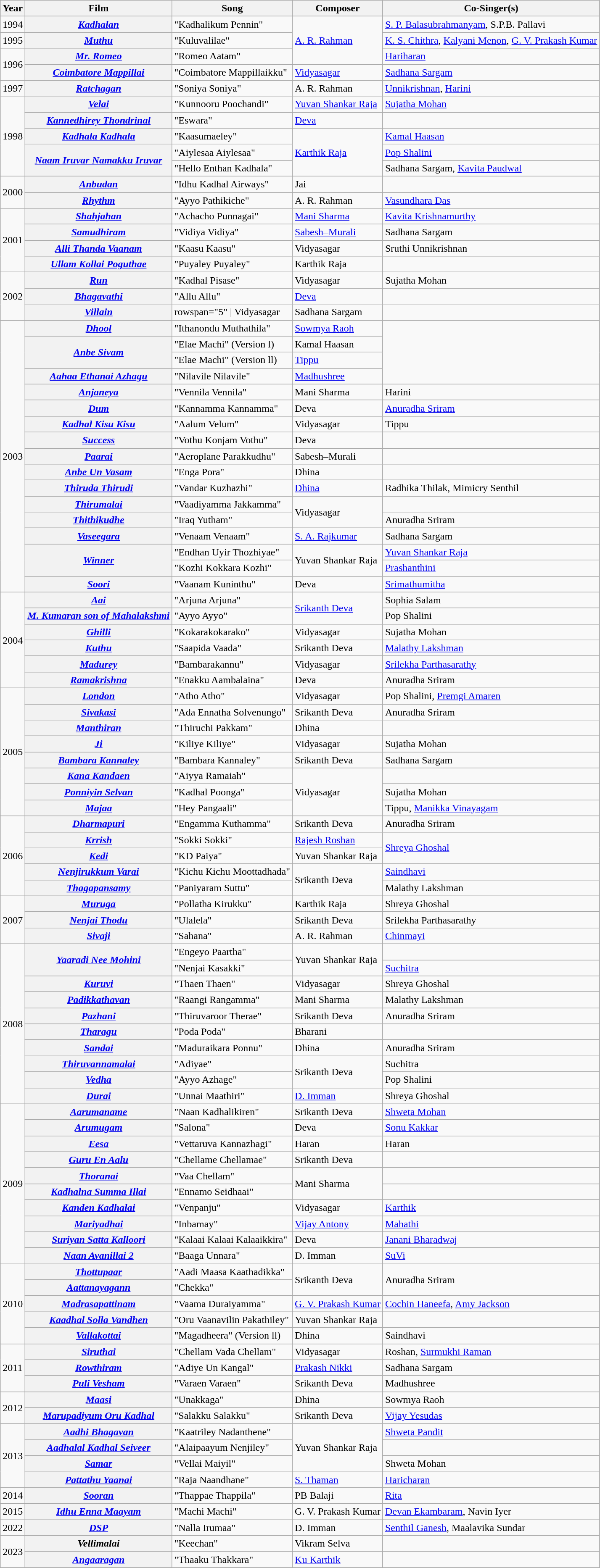<table class="wikitable sortable">
<tr>
<th>Year</th>
<th>Film</th>
<th>Song</th>
<th>Composer</th>
<th>Co-Singer(s)</th>
</tr>
<tr>
<td>1994</td>
<th><em><a href='#'>Kadhalan</a></em></th>
<td>"Kadhalikum Pennin"</td>
<td rowspan="3"><a href='#'>A. R. Rahman</a></td>
<td><a href='#'>S. P. Balasubrahmanyam</a>, S.P.B. Pallavi</td>
</tr>
<tr>
<td>1995</td>
<th><em><a href='#'>Muthu</a></em></th>
<td>"Kuluvalilae"</td>
<td><a href='#'>K. S. Chithra</a>, <a href='#'>Kalyani Menon</a>, <a href='#'>G. V. Prakash Kumar</a></td>
</tr>
<tr>
<td rowspan="2">1996</td>
<th><em><a href='#'>Mr. Romeo</a></em></th>
<td>"Romeo Aatam"</td>
<td><a href='#'>Hariharan</a></td>
</tr>
<tr>
<th><em><a href='#'>Coimbatore Mappillai</a></em></th>
<td>"Coimbatore Mappillaikku"</td>
<td><a href='#'>Vidyasagar</a></td>
<td><a href='#'>Sadhana Sargam</a></td>
</tr>
<tr>
<td>1997</td>
<th><em><a href='#'>Ratchagan</a></em></th>
<td>"Soniya Soniya"</td>
<td>A. R. Rahman</td>
<td><a href='#'>Unnikrishnan</a>, <a href='#'>Harini</a></td>
</tr>
<tr>
<td rowspan="5">1998</td>
<th><em><a href='#'>Velai</a></em></th>
<td>"Kunnooru Poochandi"</td>
<td><a href='#'>Yuvan Shankar Raja</a></td>
<td><a href='#'>Sujatha Mohan</a></td>
</tr>
<tr>
<th><em><a href='#'>Kannedhirey Thondrinal</a></em></th>
<td>"Eswara"</td>
<td><a href='#'>Deva</a></td>
<td></td>
</tr>
<tr>
<th><em><a href='#'>Kadhala Kadhala</a></em></th>
<td>"Kaasumaeley"</td>
<td rowspan="3"><a href='#'>Karthik Raja</a></td>
<td><a href='#'>Kamal Haasan</a></td>
</tr>
<tr>
<th rowspan="2"><em><a href='#'>Naam Iruvar Namakku Iruvar</a></em></th>
<td>"Aiylesaa Aiylesaa"</td>
<td><a href='#'>Pop Shalini</a></td>
</tr>
<tr>
<td>"Hello Enthan Kadhala"</td>
<td>Sadhana Sargam, <a href='#'>Kavita Paudwal</a></td>
</tr>
<tr>
<td rowspan="2">2000</td>
<th><strong><em><a href='#'>Anbudan</a></em></strong></th>
<td>"Idhu Kadhal Airways"</td>
<td>Jai</td>
<td></td>
</tr>
<tr>
<th><em><a href='#'>Rhythm</a></em></th>
<td>"Ayyo Pathikiche"</td>
<td>A. R. Rahman</td>
<td><a href='#'>Vasundhara Das</a></td>
</tr>
<tr>
<td rowspan="4">2001</td>
<th><em><a href='#'>Shahjahan</a></em></th>
<td>"Achacho Punnagai"</td>
<td><a href='#'>Mani Sharma</a></td>
<td><a href='#'>Kavita Krishnamurthy</a></td>
</tr>
<tr>
<th><em><a href='#'>Samudhiram</a></em></th>
<td>"Vidiya Vidiya"</td>
<td><a href='#'>Sabesh–Murali</a></td>
<td>Sadhana Sargam</td>
</tr>
<tr>
<th><em><a href='#'>Alli Thanda Vaanam</a></em></th>
<td>"Kaasu Kaasu"</td>
<td>Vidyasagar</td>
<td>Sruthi Unnikrishnan</td>
</tr>
<tr>
<th><em><a href='#'>Ullam Kollai Poguthae</a></em></th>
<td>"Puyaley Puyaley"</td>
<td>Karthik Raja</td>
<td></td>
</tr>
<tr>
<td rowspan="3">2002</td>
<th><em><a href='#'>Run</a></em></th>
<td>"Kadhal Pisase"</td>
<td>Vidyasagar</td>
<td>Sujatha Mohan</td>
</tr>
<tr>
<th><em><a href='#'>Bhagavathi</a></em></th>
<td>"Allu Allu"</td>
<td><a href='#'>Deva</a></td>
<td></td>
</tr>
<tr>
<th><em><a href='#'>Villain</a></em></th>
<td "Pathinettu Vayasu">rowspan="5" | Vidyasagar</td>
<td>Sadhana Sargam</td>
<td></td>
</tr>
<tr>
<td rowspan="17">2003</td>
<th><em><a href='#'>Dhool</a></em></th>
<td>"Ithanondu Muthathila"</td>
<td><a href='#'>Sowmya Raoh</a></td>
</tr>
<tr>
<th rowspan="2"><em><a href='#'>Anbe Sivam</a></em></th>
<td>"Elae Machi" (Version l)</td>
<td>Kamal Haasan</td>
</tr>
<tr>
<td>"Elae Machi" (Version ll)</td>
<td><a href='#'>Tippu</a></td>
</tr>
<tr>
<th><em><a href='#'>Aahaa Ethanai Azhagu</a></em></th>
<td>"Nilavile Nilavile"</td>
<td><a href='#'>Madhushree</a></td>
</tr>
<tr>
<th><em><a href='#'>Anjaneya</a></em></th>
<td>"Vennila Vennila"</td>
<td>Mani Sharma</td>
<td>Harini</td>
</tr>
<tr>
<th><em><a href='#'>Dum</a></em></th>
<td>"Kannamma Kannamma"</td>
<td>Deva</td>
<td><a href='#'>Anuradha Sriram</a></td>
</tr>
<tr>
<th><em><a href='#'>Kadhal Kisu Kisu</a></em></th>
<td>"Aalum Velum"</td>
<td>Vidyasagar</td>
<td>Tippu</td>
</tr>
<tr>
<th><em><a href='#'>Success</a></em></th>
<td>"Vothu Konjam Vothu"</td>
<td>Deva</td>
<td></td>
</tr>
<tr>
<th><em><a href='#'>Paarai</a></em></th>
<td>"Aeroplane Parakkudhu"</td>
<td>Sabesh–Murali</td>
<td></td>
</tr>
<tr>
<th><em><a href='#'>Anbe Un Vasam</a></em></th>
<td>"Enga Pora"</td>
<td>Dhina</td>
<td></td>
</tr>
<tr>
<th><em><a href='#'>Thiruda Thirudi</a></em></th>
<td>"Vandar Kuzhazhi"</td>
<td><a href='#'>Dhina</a></td>
<td>Radhika Thilak, Mimicry Senthil</td>
</tr>
<tr>
<th><em><a href='#'>Thirumalai</a></em></th>
<td>"Vaadiyamma Jakkamma"</td>
<td rowspan="2">Vidyasagar</td>
<td></td>
</tr>
<tr>
<th><em><a href='#'>Thithikudhe</a></em></th>
<td>"Iraq Yutham"</td>
<td>Anuradha Sriram</td>
</tr>
<tr>
<th><em><a href='#'>Vaseegara</a></em></th>
<td>"Venaam Venaam"</td>
<td><a href='#'>S. A. Rajkumar</a></td>
<td>Sadhana Sargam</td>
</tr>
<tr>
<th rowspan=2><em><a href='#'>Winner</a></em></th>
<td>"Endhan Uyir Thozhiyae"</td>
<td rowspan=2>Yuvan Shankar Raja</td>
<td><a href='#'>Yuvan Shankar Raja</a></td>
</tr>
<tr>
<td>"Kozhi Kokkara Kozhi"</td>
<td><a href='#'>Prashanthini</a></td>
</tr>
<tr>
<th><em><a href='#'>Soori</a></em></th>
<td>"Vaanam Kuninthu"</td>
<td>Deva</td>
<td><a href='#'>Srimathumitha</a></td>
</tr>
<tr>
<td rowspan="6">2004</td>
<th><em><a href='#'>Aai</a></em></th>
<td>"Arjuna Arjuna"</td>
<td rowspan="2"><a href='#'>Srikanth Deva</a></td>
<td>Sophia Salam</td>
</tr>
<tr>
<th><em><a href='#'>M. Kumaran son of Mahalakshmi</a></em></th>
<td>"Ayyo Ayyo"</td>
<td>Pop Shalini</td>
</tr>
<tr>
<th><em><a href='#'>Ghilli</a></em></th>
<td>"Kokarakokarako"</td>
<td>Vidyasagar</td>
<td>Sujatha Mohan</td>
</tr>
<tr>
<th><em><a href='#'>Kuthu</a></em></th>
<td>"Saapida Vaada"</td>
<td>Srikanth Deva</td>
<td><a href='#'>Malathy Lakshman</a></td>
</tr>
<tr>
<th><em><a href='#'>Madurey</a></em></th>
<td>"Bambarakannu"</td>
<td>Vidyasagar</td>
<td><a href='#'>Srilekha Parthasarathy</a></td>
</tr>
<tr>
<th><a href='#'><em>Ramakrishna</em></a></th>
<td>"Enakku Aambalaina"</td>
<td>Deva</td>
<td>Anuradha Sriram</td>
</tr>
<tr>
<td rowspan="8">2005</td>
<th><a href='#'><em>London</em></a></th>
<td>"Atho Atho"</td>
<td>Vidyasagar</td>
<td>Pop Shalini, <a href='#'>Premgi Amaren</a></td>
</tr>
<tr>
<th><a href='#'><em>Sivakasi</em></a></th>
<td>"Ada Ennatha Solvenungo"</td>
<td>Srikanth Deva</td>
<td>Anuradha Sriram</td>
</tr>
<tr>
<th><em><a href='#'>Manthiran</a></em></th>
<td>"Thiruchi Pakkam"</td>
<td>Dhina</td>
<td></td>
</tr>
<tr>
<th><em><a href='#'>Ji</a></em></th>
<td>"Kiliye Kiliye"</td>
<td>Vidyasagar</td>
<td>Sujatha Mohan</td>
</tr>
<tr>
<th><em><a href='#'>Bambara Kannaley</a></em></th>
<td>"Bambara Kannaley"</td>
<td>Srikanth Deva</td>
<td>Sadhana Sargam</td>
</tr>
<tr>
<th><em><a href='#'>Kana Kandaen</a></em></th>
<td>"Aiyya Ramaiah"</td>
<td rowspan="3">Vidyasagar</td>
<td></td>
</tr>
<tr>
<th><a href='#'><em>Ponniyin Selvan</em></a></th>
<td>"Kadhal Poonga"</td>
<td>Sujatha Mohan</td>
</tr>
<tr>
<th><em><a href='#'>Majaa</a></em></th>
<td>"Hey Pangaali"</td>
<td>Tippu, <a href='#'>Manikka Vinayagam</a></td>
</tr>
<tr>
<td rowspan="5">2006</td>
<th><a href='#'><em>Dharmapuri</em></a></th>
<td>"Engamma Kuthamma"</td>
<td>Srikanth Deva</td>
<td>Anuradha Sriram</td>
</tr>
<tr>
<th><em><a href='#'>Krrish</a></em></th>
<td>"Sokki Sokki"</td>
<td><a href='#'>Rajesh Roshan</a></td>
<td rowspan="2"><a href='#'>Shreya Ghoshal</a></td>
</tr>
<tr>
<th><em><a href='#'>Kedi</a></em></th>
<td>"KD Paiya"</td>
<td>Yuvan Shankar Raja</td>
</tr>
<tr>
<th><a href='#'><em>Nenjirukkum Varai</em></a></th>
<td>"Kichu Kichu Moottadhada"</td>
<td rowspan="2">Srikanth Deva</td>
<td><a href='#'>Saindhavi</a></td>
</tr>
<tr>
<th><em><a href='#'>Thagapansamy</a></em></th>
<td>"Paniyaram Suttu"</td>
<td>Malathy Lakshman</td>
</tr>
<tr>
<td rowspan="3">2007</td>
<th><em><a href='#'>Muruga</a></em></th>
<td>"Pollatha Kirukku"</td>
<td>Karthik Raja</td>
<td>Shreya Ghoshal</td>
</tr>
<tr>
<th><em><a href='#'>Nenjai Thodu</a></em></th>
<td>"Ulalela"</td>
<td>Srikanth Deva</td>
<td>Srilekha Parthasarathy</td>
</tr>
<tr>
<th><em><a href='#'>Sivaji</a></em></th>
<td>"Sahana"</td>
<td>A. R. Rahman</td>
<td><a href='#'>Chinmayi</a></td>
</tr>
<tr>
<td rowspan="10">2008</td>
<th rowspan="2"><em><a href='#'>Yaaradi Nee Mohini</a></em></th>
<td>"Engeyo Paartha"</td>
<td rowspan="2">Yuvan Shankar Raja</td>
<td></td>
</tr>
<tr>
<td>"Nenjai Kasakki"</td>
<td><a href='#'>Suchitra</a></td>
</tr>
<tr>
<th><em><a href='#'>Kuruvi</a></em></th>
<td>"Thaen Thaen"</td>
<td>Vidyasagar</td>
<td>Shreya Ghoshal</td>
</tr>
<tr>
<th><em><a href='#'>Padikkathavan</a></em></th>
<td>"Raangi Rangamma"</td>
<td>Mani Sharma</td>
<td>Malathy Lakshman</td>
</tr>
<tr>
<th><a href='#'><em>Pazhani</em></a></th>
<td>"Thiruvaroor Therae"</td>
<td>Srikanth Deva</td>
<td>Anuradha Sriram</td>
</tr>
<tr>
<th><em><a href='#'>Tharagu</a></em></th>
<td>"Poda Poda"</td>
<td>Bharani</td>
<td></td>
</tr>
<tr>
<th><em><a href='#'>Sandai</a></em></th>
<td>"Maduraikara Ponnu"</td>
<td>Dhina</td>
<td>Anuradha Sriram</td>
</tr>
<tr>
<th><a href='#'><em>Thiruvannamalai</em></a></th>
<td>"Adiyae"</td>
<td rowspan="2">Srikanth Deva</td>
<td>Suchitra</td>
</tr>
<tr>
<th><em><a href='#'>Vedha</a></em></th>
<td>"Ayyo Azhage"</td>
<td>Pop Shalini</td>
</tr>
<tr>
<th><a href='#'><em>Durai</em></a></th>
<td>"Unnai Maathiri"</td>
<td><a href='#'>D. Imman</a></td>
<td>Shreya Ghoshal</td>
</tr>
<tr>
<td rowspan="10">2009</td>
<th><em><a href='#'>Aarumaname</a></em></th>
<td>"Naan Kadhalikiren"</td>
<td>Srikanth Deva</td>
<td><a href='#'>Shweta Mohan</a></td>
</tr>
<tr>
<th><a href='#'><em>Arumugam</em></a></th>
<td>"Salona"</td>
<td>Deva</td>
<td><a href='#'>Sonu Kakkar</a></td>
</tr>
<tr>
<th><em><a href='#'>Eesa</a></em></th>
<td>"Vettaruva Kannazhagi"</td>
<td>Haran</td>
<td>Haran</td>
</tr>
<tr>
<th><em><a href='#'>Guru En Aalu</a></em></th>
<td>"Chellame Chellamae"</td>
<td>Srikanth Deva</td>
<td></td>
</tr>
<tr>
<th><em><a href='#'>Thoranai</a></em></th>
<td>"Vaa Chellam"</td>
<td rowspan="2">Mani Sharma</td>
<td></td>
</tr>
<tr>
<th><em><a href='#'>Kadhalna Summa Illai</a></em></th>
<td>"Ennamo Seidhaai"</td>
<td></td>
</tr>
<tr>
<th><em><a href='#'>Kanden Kadhalai</a></em></th>
<td>"Venpanju"</td>
<td>Vidyasagar</td>
<td><a href='#'>Karthik</a></td>
</tr>
<tr>
<th><em><a href='#'>Mariyadhai</a></em></th>
<td>"Inbamay"</td>
<td><a href='#'>Vijay Antony</a></td>
<td><a href='#'>Mahathi</a></td>
</tr>
<tr>
<th><em><a href='#'>Suriyan Satta Kalloori</a></em></th>
<td>"Kalaai Kalaai Kalaaikkira"</td>
<td>Deva</td>
<td><a href='#'>Janani Bharadwaj</a></td>
</tr>
<tr>
<th><em><a href='#'>Naan Avanillai 2</a></em></th>
<td>"Baaga Unnara"</td>
<td>D. Imman</td>
<td><a href='#'>SuVi</a></td>
</tr>
<tr>
<td rowspan="5">2010</td>
<th><em><a href='#'>Thottupaar</a></em></th>
<td>"Aadi Maasa Kaathadikka"</td>
<td rowspan="2">Srikanth Deva</td>
<td rowspan="2">Anuradha Sriram</td>
</tr>
<tr>
<th><em><a href='#'>Aattanayagann</a></em></th>
<td>"Chekka"</td>
</tr>
<tr>
<th><em><a href='#'>Madrasapattinam</a></em></th>
<td>"Vaama Duraiyamma"</td>
<td><a href='#'>G. V. Prakash Kumar</a></td>
<td><a href='#'>Cochin Haneefa</a>, <a href='#'>Amy Jackson</a></td>
</tr>
<tr>
<th><em><a href='#'>Kaadhal Solla Vandhen</a></em></th>
<td>"Oru Vaanavilin Pakathiley"</td>
<td>Yuvan Shankar Raja</td>
<td></td>
</tr>
<tr>
<th><a href='#'><em>Vallakottai</em></a></th>
<td>"Magadheera" (Version ll)</td>
<td>Dhina</td>
<td>Saindhavi</td>
</tr>
<tr>
<td rowspan="3">2011</td>
<th><em><a href='#'>Siruthai</a></em></th>
<td>"Chellam Vada Chellam"</td>
<td>Vidyasagar</td>
<td>Roshan, <a href='#'>Surmukhi Raman</a></td>
</tr>
<tr>
<th><em><a href='#'>Rowthiram</a></em></th>
<td>"Adiye Un Kangal"</td>
<td><a href='#'>Prakash Nikki</a></td>
<td>Sadhana Sargam</td>
</tr>
<tr>
<th><em><a href='#'>Puli Vesham</a></em></th>
<td>"Varaen Varaen"</td>
<td>Srikanth Deva</td>
<td>Madhushree</td>
</tr>
<tr>
<td rowspan="2">2012</td>
<th><em><a href='#'>Maasi</a></em></th>
<td>"Unakkaga"</td>
<td>Dhina</td>
<td>Sowmya Raoh</td>
</tr>
<tr>
<th><em><a href='#'>Marupadiyum Oru Kadhal</a></em></th>
<td>"Salakku Salakku"</td>
<td>Srikanth Deva</td>
<td><a href='#'>Vijay Yesudas</a></td>
</tr>
<tr>
<td rowspan="4">2013</td>
<th><em><a href='#'>Aadhi Bhagavan</a></em></th>
<td>"Kaatriley Nadanthene"</td>
<td rowspan="3">Yuvan Shankar Raja</td>
<td><a href='#'>Shweta Pandit</a></td>
</tr>
<tr>
<th><em><a href='#'>Aadhalal Kadhal Seiveer</a></em></th>
<td>"Alaipaayum Nenjiley"</td>
<td></td>
</tr>
<tr>
<th><em><a href='#'>Samar</a></em></th>
<td>"Vellai Maiyil"</td>
<td>Shweta Mohan</td>
</tr>
<tr>
<th><em><a href='#'>Pattathu Yaanai</a></em></th>
<td>"Raja Naandhane"</td>
<td><a href='#'>S. Thaman</a></td>
<td><a href='#'>Haricharan</a></td>
</tr>
<tr>
<td>2014</td>
<th><a href='#'><em>Sooran</em></a></th>
<td>"Thappae Thappila"</td>
<td>PB Balaji</td>
<td><a href='#'>Rita</a></td>
</tr>
<tr>
<td rowspan="1">2015</td>
<th><em><a href='#'>Idhu Enna Maayam</a></em></th>
<td>"Machi Machi"</td>
<td>G. V. Prakash Kumar</td>
<td><a href='#'>Devan Ekambaram</a>, Navin Iyer</td>
</tr>
<tr>
<td>2022</td>
<th><em><a href='#'>DSP</a></em></th>
<td>"Nalla Irumaa"</td>
<td>D. Imman</td>
<td><a href='#'>Senthil Ganesh</a>, Maalavika Sundar</td>
</tr>
<tr>
<td rowspan="2">2023</td>
<th><em>Vellimalai</em></th>
<td>"Keechan"</td>
<td>Vikram Selva</td>
<td></td>
</tr>
<tr>
<th><em><a href='#'>Angaaragan</a></em></th>
<td>"Thaaku Thakkara"</td>
<td><a href='#'>Ku Karthik</a></td>
<td></td>
</tr>
<tr>
</tr>
</table>
